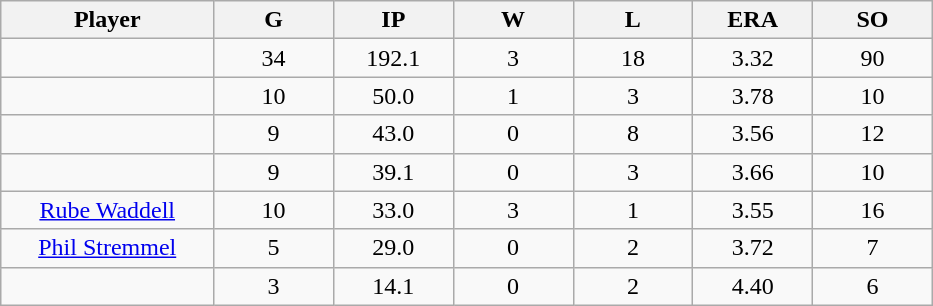<table class="wikitable sortable">
<tr>
<th bgcolor="#DDDDFF" width="16%">Player</th>
<th bgcolor="#DDDDFF" width="9%">G</th>
<th bgcolor="#DDDDFF" width="9%">IP</th>
<th bgcolor="#DDDDFF" width="9%">W</th>
<th bgcolor="#DDDDFF" width="9%">L</th>
<th bgcolor="#DDDDFF" width="9%">ERA</th>
<th bgcolor="#DDDDFF" width="9%">SO</th>
</tr>
<tr align="center">
<td></td>
<td>34</td>
<td>192.1</td>
<td>3</td>
<td>18</td>
<td>3.32</td>
<td>90</td>
</tr>
<tr align="center">
<td></td>
<td>10</td>
<td>50.0</td>
<td>1</td>
<td>3</td>
<td>3.78</td>
<td>10</td>
</tr>
<tr align="center">
<td></td>
<td>9</td>
<td>43.0</td>
<td>0</td>
<td>8</td>
<td>3.56</td>
<td>12</td>
</tr>
<tr align="center">
<td></td>
<td>9</td>
<td>39.1</td>
<td>0</td>
<td>3</td>
<td>3.66</td>
<td>10</td>
</tr>
<tr align="center">
<td><a href='#'>Rube Waddell</a></td>
<td>10</td>
<td>33.0</td>
<td>3</td>
<td>1</td>
<td>3.55</td>
<td>16</td>
</tr>
<tr align=center>
<td><a href='#'>Phil Stremmel</a></td>
<td>5</td>
<td>29.0</td>
<td>0</td>
<td>2</td>
<td>3.72</td>
<td>7</td>
</tr>
<tr align=center>
<td></td>
<td>3</td>
<td>14.1</td>
<td>0</td>
<td>2</td>
<td>4.40</td>
<td>6</td>
</tr>
</table>
